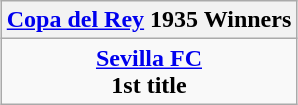<table class="wikitable" style="text-align: center; margin: 0 auto;">
<tr>
<th><a href='#'>Copa del Rey</a> 1935 Winners</th>
</tr>
<tr>
<td><strong><a href='#'>Sevilla FC</a></strong><br><strong>1st title</strong></td>
</tr>
</table>
